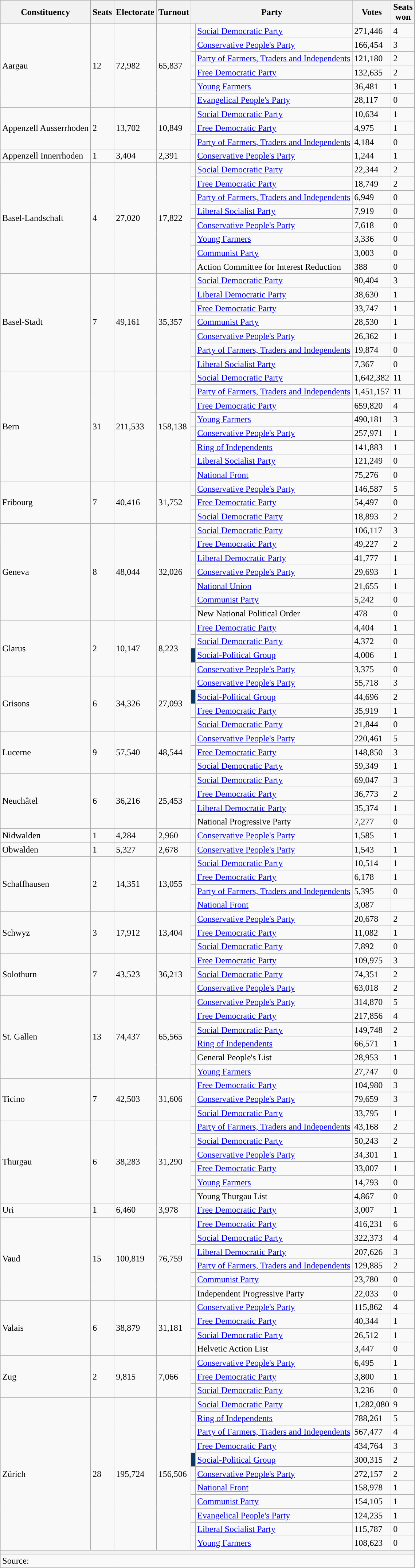<table class="wikitable">
<tr>
<th>Constituency</th>
<th>Seats</th>
<th>Electorate</th>
<th>Turnout</th>
<th colspan="2">Party</th>
<th>Votes</th>
<th>Seats<br>won</th>
</tr>
<tr>
<td rowspan="6">Aargau</td>
<td rowspan="6">12</td>
<td rowspan="6">72,982</td>
<td rowspan="6">65,837</td>
<td style="color:inherit;background:"></td>
<td><a href='#'>Social Democratic Party</a></td>
<td>271,446</td>
<td>4</td>
</tr>
<tr>
<td style="color:inherit;background:"></td>
<td><a href='#'>Conservative People's Party</a></td>
<td>166,454</td>
<td>3</td>
</tr>
<tr>
<td style="color:inherit;background:"></td>
<td><a href='#'>Party of Farmers, Traders and Independents</a></td>
<td>121,180</td>
<td>2</td>
</tr>
<tr>
<td style="color:inherit;background:"></td>
<td><a href='#'>Free Democratic Party</a></td>
<td>132,635</td>
<td>2</td>
</tr>
<tr>
<td style="color:inherit;background:"></td>
<td><a href='#'>Young Farmers</a></td>
<td>36,481</td>
<td>1</td>
</tr>
<tr>
<td style="color:inherit;background:"></td>
<td><a href='#'>Evangelical People's Party</a></td>
<td>28,117</td>
<td>0</td>
</tr>
<tr>
<td rowspan="3">Appenzell Ausserrhoden</td>
<td rowspan="3">2</td>
<td rowspan="3">13,702</td>
<td rowspan="3">10,849</td>
<td style="color:inherit;background:"></td>
<td><a href='#'>Social Democratic Party</a></td>
<td>10,634</td>
<td>1</td>
</tr>
<tr>
<td style="color:inherit;background:"></td>
<td><a href='#'>Free Democratic Party</a></td>
<td>4,975</td>
<td>1</td>
</tr>
<tr>
<td style="color:inherit;background:"></td>
<td><a href='#'>Party of Farmers, Traders and Independents</a></td>
<td>4,184</td>
<td>0</td>
</tr>
<tr>
<td>Appenzell Innerrhoden</td>
<td>1</td>
<td>3,404</td>
<td>2,391</td>
<td style="color:inherit;background:"></td>
<td><a href='#'>Conservative People's Party</a></td>
<td>1,244</td>
<td>1</td>
</tr>
<tr>
<td rowspan="8">Basel-Landschaft</td>
<td rowspan="8">4</td>
<td rowspan="8">27,020</td>
<td rowspan="8">17,822</td>
<td style="color:inherit;background:"></td>
<td><a href='#'>Social Democratic Party</a></td>
<td>22,344</td>
<td>2</td>
</tr>
<tr>
<td style="color:inherit;background:"></td>
<td><a href='#'>Free Democratic Party</a></td>
<td>18,749</td>
<td>2</td>
</tr>
<tr>
<td style="color:inherit;background:"></td>
<td><a href='#'>Party of Farmers, Traders and Independents</a></td>
<td>6,949</td>
<td>0</td>
</tr>
<tr>
<td style="color:inherit;background:"></td>
<td><a href='#'>Liberal Socialist Party</a></td>
<td>7,919</td>
<td>0</td>
</tr>
<tr>
<td style="color:inherit;background:"></td>
<td><a href='#'>Conservative People's Party</a></td>
<td>7,618</td>
<td>0</td>
</tr>
<tr>
<td style="color:inherit;background:"></td>
<td><a href='#'>Young Farmers</a></td>
<td>3,336</td>
<td>0</td>
</tr>
<tr>
<td style="color:inherit;background:"></td>
<td><a href='#'>Communist Party</a></td>
<td>3,003</td>
<td>0</td>
</tr>
<tr>
<td style="color:inherit;background:"></td>
<td>Action Committee for Interest Reduction</td>
<td>388</td>
<td>0</td>
</tr>
<tr>
<td rowspan="7">Basel-Stadt</td>
<td rowspan="7">7</td>
<td rowspan="7">49,161</td>
<td rowspan="7">35,357</td>
<td style="color:inherit;background:"></td>
<td><a href='#'>Social Democratic Party</a></td>
<td>90,404</td>
<td>3</td>
</tr>
<tr>
<td style="color:inherit;background:"></td>
<td><a href='#'>Liberal Democratic Party</a></td>
<td>38,630</td>
<td>1</td>
</tr>
<tr>
<td style="color:inherit;background:"></td>
<td><a href='#'>Free Democratic Party</a></td>
<td>33,747</td>
<td>1</td>
</tr>
<tr>
<td style="color:inherit;background:"></td>
<td><a href='#'>Communist Party</a></td>
<td>28,530</td>
<td>1</td>
</tr>
<tr>
<td style="color:inherit;background:"></td>
<td><a href='#'>Conservative People's Party</a></td>
<td>26,362</td>
<td>1</td>
</tr>
<tr>
<td style="color:inherit;background:"></td>
<td><a href='#'>Party of Farmers, Traders and Independents</a></td>
<td>19,874</td>
<td>0</td>
</tr>
<tr>
<td style="color:inherit;background:"></td>
<td><a href='#'>Liberal Socialist Party</a></td>
<td>7,367</td>
<td>0</td>
</tr>
<tr>
<td rowspan="8">Bern</td>
<td rowspan="8">31</td>
<td rowspan="8">211,533</td>
<td rowspan="8">158,138</td>
<td style="color:inherit;background:"></td>
<td><a href='#'>Social Democratic Party</a></td>
<td>1,642,382</td>
<td>11</td>
</tr>
<tr>
<td style="color:inherit;background:"></td>
<td><a href='#'>Party of Farmers, Traders and Independents</a></td>
<td>1,451,157</td>
<td>11</td>
</tr>
<tr>
<td style="color:inherit;background:"></td>
<td><a href='#'>Free Democratic Party</a></td>
<td>659,820</td>
<td>4</td>
</tr>
<tr>
<td style="color:inherit;background:"></td>
<td><a href='#'>Young Farmers</a></td>
<td>490,181</td>
<td>3</td>
</tr>
<tr>
<td style="color:inherit;background:"></td>
<td><a href='#'>Conservative People's Party</a></td>
<td>257,971</td>
<td>1</td>
</tr>
<tr>
<td style="color:inherit;background:"></td>
<td><a href='#'>Ring of Independents</a></td>
<td>141,883</td>
<td>1</td>
</tr>
<tr>
<td style="color:inherit;background:"></td>
<td><a href='#'>Liberal Socialist Party</a></td>
<td>121,249</td>
<td>0</td>
</tr>
<tr>
<td style="color:inherit;background:"></td>
<td><a href='#'>National Front</a></td>
<td>75,276</td>
<td>0</td>
</tr>
<tr>
<td rowspan="3">Fribourg</td>
<td rowspan="3">7</td>
<td rowspan="3">40,416</td>
<td rowspan="3">31,752</td>
<td style="color:inherit;background:"></td>
<td><a href='#'>Conservative People's Party</a></td>
<td>146,587</td>
<td>5</td>
</tr>
<tr>
<td style="color:inherit;background:"></td>
<td><a href='#'>Free Democratic Party</a></td>
<td>54,497</td>
<td>0</td>
</tr>
<tr>
<td style="color:inherit;background:"></td>
<td><a href='#'>Social Democratic Party</a></td>
<td>18,893</td>
<td>2</td>
</tr>
<tr>
<td rowspan="7">Geneva</td>
<td rowspan="7">8</td>
<td rowspan="7">48,044</td>
<td rowspan="7">32,026</td>
<td style="color:inherit;background:"></td>
<td><a href='#'>Social Democratic Party</a></td>
<td>106,117</td>
<td>3</td>
</tr>
<tr>
<td style="color:inherit;background:"></td>
<td><a href='#'>Free Democratic Party</a></td>
<td>49,227</td>
<td>2</td>
</tr>
<tr>
<td style="color:inherit;background:"></td>
<td><a href='#'>Liberal Democratic Party</a></td>
<td>41,777</td>
<td>1</td>
</tr>
<tr>
<td style="color:inherit;background:"></td>
<td><a href='#'>Conservative People's Party</a></td>
<td>29,693</td>
<td>1</td>
</tr>
<tr>
<td style="color:inherit;background:"></td>
<td><a href='#'>National Union</a></td>
<td>21,655</td>
<td>1</td>
</tr>
<tr>
<td style="color:inherit;background:"></td>
<td><a href='#'>Communist Party</a></td>
<td>5,242</td>
<td>0</td>
</tr>
<tr>
<td style="color:inherit;background:"></td>
<td>New National Political Order</td>
<td>478</td>
<td>0</td>
</tr>
<tr>
<td rowspan="4">Glarus</td>
<td rowspan="4">2</td>
<td rowspan="4">10,147</td>
<td rowspan="4">8,223</td>
<td style="color:inherit;background:"></td>
<td><a href='#'>Free Democratic Party</a></td>
<td>4,404</td>
<td>1</td>
</tr>
<tr>
<td style="color:inherit;background:"></td>
<td><a href='#'>Social Democratic Party</a></td>
<td>4,372</td>
<td>0</td>
</tr>
<tr>
<td style="color:inherit;background:#0B3861"></td>
<td><a href='#'>Social-Political Group</a></td>
<td>4,006</td>
<td>1</td>
</tr>
<tr>
<td style="color:inherit;background:"></td>
<td><a href='#'>Conservative People's Party</a></td>
<td>3,375</td>
<td>0</td>
</tr>
<tr>
<td rowspan="4">Grisons</td>
<td rowspan="4">6</td>
<td rowspan="4">34,326</td>
<td rowspan="4">27,093</td>
<td style="color:inherit;background:"></td>
<td><a href='#'>Conservative People's Party</a></td>
<td>55,718</td>
<td>3</td>
</tr>
<tr>
<td style="color:inherit;background:#0B3861"></td>
<td><a href='#'>Social-Political Group</a></td>
<td>44,696</td>
<td>2</td>
</tr>
<tr>
<td style="color:inherit;background:"></td>
<td><a href='#'>Free Democratic Party</a></td>
<td>35,919</td>
<td>1</td>
</tr>
<tr>
<td style="color:inherit;background:"></td>
<td><a href='#'>Social Democratic Party</a></td>
<td>21,844</td>
<td>0</td>
</tr>
<tr>
<td rowspan="3">Lucerne</td>
<td rowspan="3">9</td>
<td rowspan="3">57,540</td>
<td rowspan="3">48,544</td>
<td style="color:inherit;background:"></td>
<td><a href='#'>Conservative People's Party</a></td>
<td>220,461</td>
<td>5</td>
</tr>
<tr>
<td style="color:inherit;background:"></td>
<td><a href='#'>Free Democratic Party</a></td>
<td>148,850</td>
<td>3</td>
</tr>
<tr>
<td style="color:inherit;background:"></td>
<td><a href='#'>Social Democratic Party</a></td>
<td>59,349</td>
<td>1</td>
</tr>
<tr>
<td rowspan="4">Neuchâtel</td>
<td rowspan="4">6</td>
<td rowspan="4">36,216</td>
<td rowspan="4">25,453</td>
<td style="color:inherit;background:"></td>
<td><a href='#'>Social Democratic Party</a></td>
<td>69,047</td>
<td>3</td>
</tr>
<tr>
<td style="color:inherit;background:"></td>
<td><a href='#'>Free Democratic Party</a></td>
<td>36,773</td>
<td>2</td>
</tr>
<tr>
<td style="color:inherit;background:"></td>
<td><a href='#'>Liberal Democratic Party</a></td>
<td>35,374</td>
<td>1</td>
</tr>
<tr>
<td style="color:inherit;background:"></td>
<td>National Progressive Party</td>
<td>7,277</td>
<td>0</td>
</tr>
<tr>
<td>Nidwalden</td>
<td>1</td>
<td>4,284</td>
<td>2,960</td>
<td style="color:inherit;background:"></td>
<td><a href='#'>Conservative People's Party</a></td>
<td>1,585</td>
<td>1</td>
</tr>
<tr>
<td>Obwalden</td>
<td>1</td>
<td>5,327</td>
<td>2,678</td>
<td style="color:inherit;background:"></td>
<td><a href='#'>Conservative People's Party</a></td>
<td>1,543</td>
<td>1</td>
</tr>
<tr>
<td rowspan="4">Schaffhausen</td>
<td rowspan="4">2</td>
<td rowspan="4">14,351</td>
<td rowspan="4">13,055</td>
<td style="color:inherit;background:"></td>
<td><a href='#'>Social Democratic Party</a></td>
<td>10,514</td>
<td>1</td>
</tr>
<tr>
<td style="color:inherit;background:"></td>
<td><a href='#'>Free Democratic Party</a></td>
<td>6,178</td>
<td>1</td>
</tr>
<tr>
<td style="color:inherit;background:"></td>
<td><a href='#'>Party of Farmers, Traders and Independents</a></td>
<td>5,395</td>
<td>0</td>
</tr>
<tr>
<td style="color:inherit;background:"></td>
<td><a href='#'>National Front</a></td>
<td>3,087</td>
<td></td>
</tr>
<tr>
<td rowspan="3">Schwyz</td>
<td rowspan="3">3</td>
<td rowspan="3">17,912</td>
<td rowspan="3">13,404</td>
<td style="color:inherit;background:"></td>
<td><a href='#'>Conservative People's Party</a></td>
<td>20,678</td>
<td>2</td>
</tr>
<tr>
<td style="color:inherit;background:"></td>
<td><a href='#'>Free Democratic Party</a></td>
<td>11,082</td>
<td>1</td>
</tr>
<tr>
<td style="color:inherit;background:"></td>
<td><a href='#'>Social Democratic Party</a></td>
<td>7,892</td>
<td>0</td>
</tr>
<tr>
<td rowspan="3">Solothurn</td>
<td rowspan="3">7</td>
<td rowspan="3">43,523</td>
<td rowspan="3">36,213</td>
<td style="color:inherit;background:"></td>
<td><a href='#'>Free Democratic Party</a></td>
<td>109,975</td>
<td>3</td>
</tr>
<tr>
<td style="color:inherit;background:"></td>
<td><a href='#'>Social Democratic Party</a></td>
<td>74,351</td>
<td>2</td>
</tr>
<tr>
<td style="color:inherit;background:"></td>
<td><a href='#'>Conservative People's Party</a></td>
<td>63,018</td>
<td>2</td>
</tr>
<tr>
<td rowspan="6">St. Gallen</td>
<td rowspan="6">13</td>
<td rowspan="6">74,437</td>
<td rowspan="6">65,565</td>
<td style="color:inherit;background:"></td>
<td><a href='#'>Conservative People's Party</a></td>
<td>314,870</td>
<td>5</td>
</tr>
<tr>
<td style="color:inherit;background:"></td>
<td><a href='#'>Free Democratic Party</a></td>
<td>217,856</td>
<td>4</td>
</tr>
<tr>
<td style="color:inherit;background:"></td>
<td><a href='#'>Social Democratic Party</a></td>
<td>149,748</td>
<td>2</td>
</tr>
<tr>
<td style="color:inherit;background:"></td>
<td><a href='#'>Ring of Independents</a></td>
<td>66,571</td>
<td>1</td>
</tr>
<tr>
<td style="color:inherit;background:"></td>
<td>General People's List</td>
<td>28,953</td>
<td>1</td>
</tr>
<tr>
<td style="color:inherit;background:"></td>
<td><a href='#'>Young Farmers</a></td>
<td>27,747</td>
<td>0</td>
</tr>
<tr>
<td rowspan="3">Ticino</td>
<td rowspan="3">7</td>
<td rowspan="3">42,503</td>
<td rowspan="3">31,606</td>
<td style="color:inherit;background:"></td>
<td><a href='#'>Free Democratic Party</a></td>
<td>104,980</td>
<td>3</td>
</tr>
<tr>
<td style="color:inherit;background:"></td>
<td><a href='#'>Conservative People's Party</a></td>
<td>79,659</td>
<td>3</td>
</tr>
<tr>
<td style="color:inherit;background:"></td>
<td><a href='#'>Social Democratic Party</a></td>
<td>33,795</td>
<td>1</td>
</tr>
<tr>
<td rowspan="6">Thurgau</td>
<td rowspan="6">6</td>
<td rowspan="6">38,283</td>
<td rowspan="6">31,290</td>
<td style="color:inherit;background:"></td>
<td><a href='#'>Party of Farmers, Traders and Independents</a></td>
<td>43,168</td>
<td>2</td>
</tr>
<tr>
<td style="color:inherit;background:"></td>
<td><a href='#'>Social Democratic Party</a></td>
<td>50,243</td>
<td>2</td>
</tr>
<tr>
<td style="color:inherit;background:"></td>
<td><a href='#'>Conservative People's Party</a></td>
<td>34,301</td>
<td>1</td>
</tr>
<tr>
<td style="color:inherit;background:"></td>
<td><a href='#'>Free Democratic Party</a></td>
<td>33,007</td>
<td>1</td>
</tr>
<tr>
<td style="color:inherit;background:"></td>
<td><a href='#'>Young Farmers</a></td>
<td>14,793</td>
<td>0</td>
</tr>
<tr>
<td style="color:inherit;background:"></td>
<td>Young Thurgau List</td>
<td>4,867</td>
<td>0</td>
</tr>
<tr>
<td>Uri</td>
<td>1</td>
<td>6,460</td>
<td>3,978</td>
<td style="color:inherit;background:"></td>
<td><a href='#'>Free Democratic Party</a></td>
<td>3,007</td>
<td>1</td>
</tr>
<tr>
<td rowspan="6">Vaud</td>
<td rowspan="6">15</td>
<td rowspan="6">100,819</td>
<td rowspan="6">76,759</td>
<td style="color:inherit;background:"></td>
<td><a href='#'>Free Democratic Party</a></td>
<td>416,231</td>
<td>6</td>
</tr>
<tr>
<td style="color:inherit;background:"></td>
<td><a href='#'>Social Democratic Party</a></td>
<td>322,373</td>
<td>4</td>
</tr>
<tr>
<td style="color:inherit;background:"></td>
<td><a href='#'>Liberal Democratic Party</a></td>
<td>207,626</td>
<td>3</td>
</tr>
<tr>
<td style="color:inherit;background:"></td>
<td><a href='#'>Party of Farmers, Traders and Independents</a></td>
<td>129,885</td>
<td>2</td>
</tr>
<tr>
<td style="color:inherit;background:"></td>
<td><a href='#'>Communist Party</a></td>
<td>23,780</td>
<td>0</td>
</tr>
<tr>
<td style="color:inherit;background:"></td>
<td>Independent Progressive Party</td>
<td>22,033</td>
<td>0</td>
</tr>
<tr>
<td rowspan="4">Valais</td>
<td rowspan="4">6</td>
<td rowspan="4">38,879</td>
<td rowspan="4">31,181</td>
<td style="color:inherit;background:"></td>
<td><a href='#'>Conservative People's Party</a></td>
<td>115,862</td>
<td>4</td>
</tr>
<tr>
<td style="color:inherit;background:"></td>
<td><a href='#'>Free Democratic Party</a></td>
<td>40,344</td>
<td>1</td>
</tr>
<tr>
<td style="color:inherit;background:"></td>
<td><a href='#'>Social Democratic Party</a></td>
<td>26,512</td>
<td>1</td>
</tr>
<tr>
<td style="color:inherit;background:"></td>
<td>Helvetic Action List</td>
<td>3,447</td>
<td>0</td>
</tr>
<tr>
<td rowspan="3">Zug</td>
<td rowspan="3">2</td>
<td rowspan="3">9,815</td>
<td rowspan="3">7,066</td>
<td style="color:inherit;background:"></td>
<td><a href='#'>Conservative People's Party</a></td>
<td>6,495</td>
<td>1</td>
</tr>
<tr>
<td style="color:inherit;background:"></td>
<td><a href='#'>Free Democratic Party</a></td>
<td>3,800</td>
<td>1</td>
</tr>
<tr>
<td style="color:inherit;background:"></td>
<td><a href='#'>Social Democratic Party</a></td>
<td>3,236</td>
<td>0</td>
</tr>
<tr>
<td rowspan="11">Zürich</td>
<td rowspan="11">28</td>
<td rowspan="11">195,724</td>
<td rowspan="11">156,506</td>
<td style="color:inherit;background:"></td>
<td><a href='#'>Social Democratic Party</a></td>
<td>1,282,080</td>
<td>9</td>
</tr>
<tr>
<td style="color:inherit;background:"></td>
<td><a href='#'>Ring of Independents</a></td>
<td>788,261</td>
<td>5</td>
</tr>
<tr>
<td style="color:inherit;background:"></td>
<td><a href='#'>Party of Farmers, Traders and Independents</a></td>
<td>567,477</td>
<td>4</td>
</tr>
<tr>
<td style="color:inherit;background:"></td>
<td><a href='#'>Free Democratic Party</a></td>
<td>434,764</td>
<td>3</td>
</tr>
<tr>
<td style="color:inherit;background:#0B3861"></td>
<td><a href='#'>Social-Political Group</a></td>
<td>300,315</td>
<td>2</td>
</tr>
<tr>
<td style="color:inherit;background:"></td>
<td><a href='#'>Conservative People's Party</a></td>
<td>272,157</td>
<td>2</td>
</tr>
<tr>
<td style="color:inherit;background:"></td>
<td><a href='#'>National Front</a></td>
<td>158,978</td>
<td>1</td>
</tr>
<tr>
<td style="color:inherit;background:"></td>
<td><a href='#'>Communist Party</a></td>
<td>154,105</td>
<td>1</td>
</tr>
<tr>
<td style="color:inherit;background:"></td>
<td><a href='#'>Evangelical People's Party</a></td>
<td>124,235</td>
<td>1</td>
</tr>
<tr>
<td style="color:inherit;background:"></td>
<td><a href='#'>Liberal Socialist Party</a></td>
<td>115,787</td>
<td>0</td>
</tr>
<tr>
<td style="color:inherit;background:"></td>
<td><a href='#'>Young Farmers</a></td>
<td>108,623</td>
<td>0</td>
</tr>
<tr>
<th colspan="8"></th>
</tr>
<tr>
<td colspan="8">Source: </td>
</tr>
</table>
